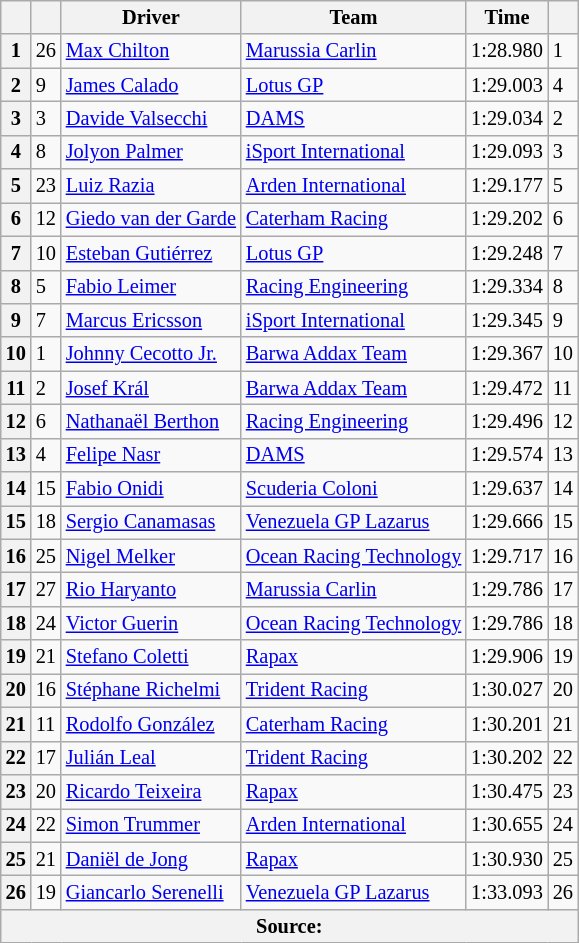<table class="wikitable" style="font-size:85%">
<tr>
<th></th>
<th></th>
<th>Driver</th>
<th>Team</th>
<th>Time</th>
<th></th>
</tr>
<tr>
<th>1</th>
<td>26</td>
<td> <a href='#'>Max Chilton</a></td>
<td><a href='#'>Marussia Carlin</a></td>
<td>1:28.980</td>
<td>1</td>
</tr>
<tr>
<th>2</th>
<td>9</td>
<td> <a href='#'>James Calado</a></td>
<td><a href='#'>Lotus GP</a></td>
<td>1:29.003</td>
<td>4</td>
</tr>
<tr>
<th>3</th>
<td>3</td>
<td> <a href='#'>Davide Valsecchi</a></td>
<td><a href='#'>DAMS</a></td>
<td>1:29.034</td>
<td>2</td>
</tr>
<tr>
<th>4</th>
<td>8</td>
<td> <a href='#'>Jolyon Palmer</a></td>
<td><a href='#'>iSport International</a></td>
<td>1:29.093</td>
<td>3</td>
</tr>
<tr>
<th>5</th>
<td>23</td>
<td> <a href='#'>Luiz Razia</a></td>
<td><a href='#'>Arden International</a></td>
<td>1:29.177</td>
<td>5</td>
</tr>
<tr>
<th>6</th>
<td>12</td>
<td> <a href='#'>Giedo van der Garde</a></td>
<td><a href='#'>Caterham Racing</a></td>
<td>1:29.202</td>
<td>6</td>
</tr>
<tr>
<th>7</th>
<td>10</td>
<td> <a href='#'>Esteban Gutiérrez</a></td>
<td><a href='#'>Lotus GP</a></td>
<td>1:29.248</td>
<td>7</td>
</tr>
<tr>
<th>8</th>
<td>5</td>
<td> <a href='#'>Fabio Leimer</a></td>
<td><a href='#'>Racing Engineering</a></td>
<td>1:29.334</td>
<td>8</td>
</tr>
<tr>
<th>9</th>
<td>7</td>
<td> <a href='#'>Marcus Ericsson</a></td>
<td><a href='#'>iSport International</a></td>
<td>1:29.345</td>
<td>9</td>
</tr>
<tr>
<th>10</th>
<td>1</td>
<td> <a href='#'>Johnny Cecotto Jr.</a></td>
<td><a href='#'>Barwa Addax Team</a></td>
<td>1:29.367</td>
<td>10</td>
</tr>
<tr>
<th>11</th>
<td>2</td>
<td> <a href='#'>Josef Král</a></td>
<td><a href='#'>Barwa Addax Team</a></td>
<td>1:29.472</td>
<td>11</td>
</tr>
<tr>
<th>12</th>
<td>6</td>
<td> <a href='#'>Nathanaël Berthon</a></td>
<td><a href='#'>Racing Engineering</a></td>
<td>1:29.496</td>
<td>12</td>
</tr>
<tr>
<th>13</th>
<td>4</td>
<td> <a href='#'>Felipe Nasr</a></td>
<td><a href='#'>DAMS</a></td>
<td>1:29.574</td>
<td>13</td>
</tr>
<tr>
<th>14</th>
<td>15</td>
<td> <a href='#'>Fabio Onidi</a></td>
<td><a href='#'>Scuderia Coloni</a></td>
<td>1:29.637</td>
<td>14</td>
</tr>
<tr>
<th>15</th>
<td>18</td>
<td> <a href='#'>Sergio Canamasas</a></td>
<td><a href='#'>Venezuela GP Lazarus</a></td>
<td>1:29.666</td>
<td>15</td>
</tr>
<tr>
<th>16</th>
<td>25</td>
<td> <a href='#'>Nigel Melker</a></td>
<td><a href='#'>Ocean Racing Technology</a></td>
<td>1:29.717</td>
<td>16</td>
</tr>
<tr>
<th>17</th>
<td>27</td>
<td> <a href='#'>Rio Haryanto</a></td>
<td><a href='#'>Marussia Carlin</a></td>
<td>1:29.786</td>
<td>17</td>
</tr>
<tr>
<th>18</th>
<td>24</td>
<td> <a href='#'>Victor Guerin</a></td>
<td><a href='#'>Ocean Racing Technology</a></td>
<td>1:29.786</td>
<td>18</td>
</tr>
<tr>
<th>19</th>
<td>21</td>
<td> <a href='#'>Stefano Coletti</a></td>
<td><a href='#'>Rapax</a></td>
<td>1:29.906</td>
<td>19</td>
</tr>
<tr>
<th>20</th>
<td>16</td>
<td> <a href='#'>Stéphane Richelmi</a></td>
<td><a href='#'>Trident Racing</a></td>
<td>1:30.027</td>
<td>20</td>
</tr>
<tr>
<th>21</th>
<td>11</td>
<td> <a href='#'>Rodolfo González</a></td>
<td><a href='#'>Caterham Racing</a></td>
<td>1:30.201</td>
<td>21</td>
</tr>
<tr>
<th>22</th>
<td>17</td>
<td> <a href='#'>Julián Leal</a></td>
<td><a href='#'>Trident Racing</a></td>
<td>1:30.202</td>
<td>22</td>
</tr>
<tr>
<th>23</th>
<td>20</td>
<td> <a href='#'>Ricardo Teixeira</a></td>
<td><a href='#'>Rapax</a></td>
<td>1:30.475</td>
<td>23</td>
</tr>
<tr>
<th>24</th>
<td>22</td>
<td> <a href='#'>Simon Trummer</a></td>
<td><a href='#'>Arden International</a></td>
<td>1:30.655</td>
<td>24</td>
</tr>
<tr>
<th>25</th>
<td>21</td>
<td> <a href='#'>Daniël de Jong</a></td>
<td><a href='#'>Rapax</a></td>
<td>1:30.930</td>
<td>25</td>
</tr>
<tr>
<th>26</th>
<td>19</td>
<td> <a href='#'>Giancarlo Serenelli</a></td>
<td><a href='#'>Venezuela GP Lazarus</a></td>
<td>1:33.093</td>
<td>26</td>
</tr>
<tr>
<th colspan="6" align="center">Source:</th>
</tr>
</table>
